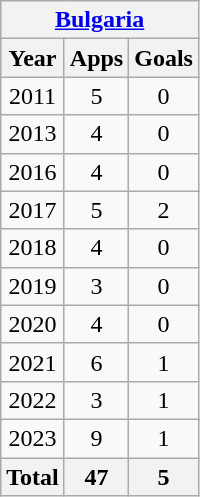<table class="wikitable" style="text-align:center">
<tr>
<th colspan=3><a href='#'>Bulgaria</a></th>
</tr>
<tr>
<th>Year</th>
<th>Apps</th>
<th>Goals</th>
</tr>
<tr>
<td>2011</td>
<td>5</td>
<td>0</td>
</tr>
<tr>
<td>2013</td>
<td>4</td>
<td>0</td>
</tr>
<tr>
<td>2016</td>
<td>4</td>
<td>0</td>
</tr>
<tr>
<td>2017</td>
<td>5</td>
<td>2</td>
</tr>
<tr>
<td>2018</td>
<td>4</td>
<td>0</td>
</tr>
<tr>
<td>2019</td>
<td>3</td>
<td>0</td>
</tr>
<tr>
<td>2020</td>
<td>4</td>
<td>0</td>
</tr>
<tr>
<td>2021</td>
<td>6</td>
<td>1</td>
</tr>
<tr>
<td>2022</td>
<td>3</td>
<td>1</td>
</tr>
<tr>
<td>2023</td>
<td>9</td>
<td>1</td>
</tr>
<tr>
<th>Total</th>
<th>47</th>
<th>5</th>
</tr>
</table>
